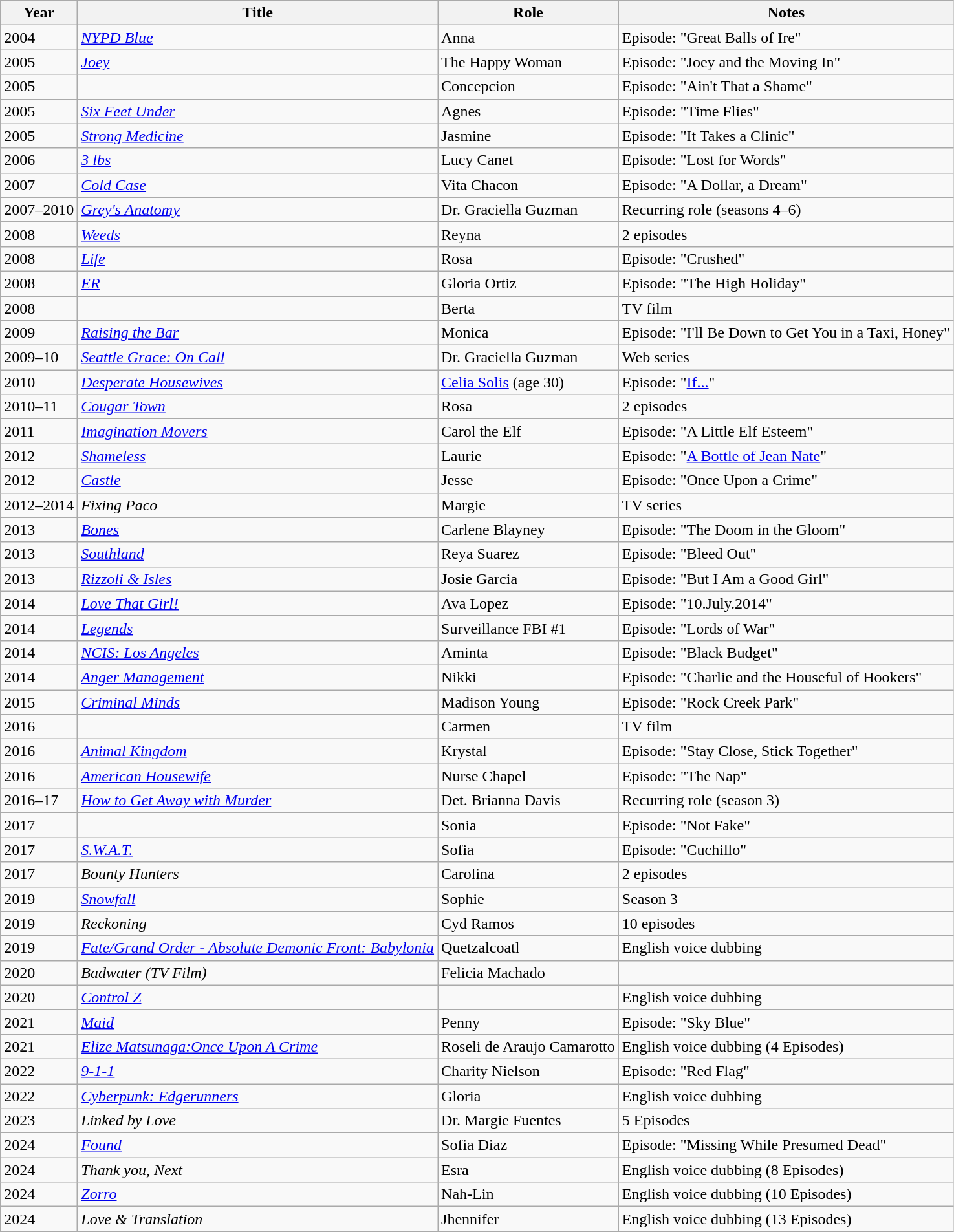<table class="wikitable sortable">
<tr>
<th>Year</th>
<th>Title</th>
<th>Role</th>
<th class="unsortable">Notes</th>
</tr>
<tr>
<td>2004</td>
<td><em><a href='#'>NYPD Blue</a></em></td>
<td>Anna</td>
<td>Episode: "Great Balls of Ire"</td>
</tr>
<tr>
<td>2005</td>
<td><em><a href='#'>Joey</a></em></td>
<td>The Happy Woman</td>
<td>Episode: "Joey and the Moving In"</td>
</tr>
<tr>
<td>2005</td>
<td><em></em></td>
<td>Concepcion</td>
<td>Episode: "Ain't That a Shame"</td>
</tr>
<tr>
<td>2005</td>
<td><em><a href='#'>Six Feet Under</a></em></td>
<td>Agnes</td>
<td>Episode: "Time Flies"</td>
</tr>
<tr>
<td>2005</td>
<td><em><a href='#'>Strong Medicine</a></em></td>
<td>Jasmine</td>
<td>Episode: "It Takes a Clinic"</td>
</tr>
<tr>
<td>2006</td>
<td><em><a href='#'>3 lbs</a></em></td>
<td>Lucy Canet</td>
<td>Episode: "Lost for Words"</td>
</tr>
<tr>
<td>2007</td>
<td><em><a href='#'>Cold Case</a></em></td>
<td>Vita Chacon</td>
<td>Episode: "A Dollar, a Dream"</td>
</tr>
<tr>
<td>2007–2010</td>
<td><em><a href='#'>Grey's Anatomy</a></em></td>
<td>Dr. Graciella Guzman</td>
<td>Recurring role (seasons 4–6)</td>
</tr>
<tr>
<td>2008</td>
<td><em><a href='#'>Weeds</a></em></td>
<td>Reyna</td>
<td>2 episodes</td>
</tr>
<tr>
<td>2008</td>
<td><em><a href='#'>Life</a></em></td>
<td>Rosa</td>
<td>Episode: "Crushed"</td>
</tr>
<tr>
<td>2008</td>
<td><em><a href='#'>ER</a></em></td>
<td>Gloria Ortiz</td>
<td>Episode: "The High Holiday"</td>
</tr>
<tr>
<td>2008</td>
<td><em></em></td>
<td>Berta</td>
<td>TV film</td>
</tr>
<tr>
<td>2009</td>
<td><em><a href='#'>Raising the Bar</a></em></td>
<td>Monica</td>
<td>Episode: "I'll Be Down to Get You in a Taxi, Honey"</td>
</tr>
<tr>
<td>2009–10</td>
<td><em><a href='#'>Seattle Grace: On Call</a></em></td>
<td>Dr. Graciella Guzman</td>
<td>Web series</td>
</tr>
<tr>
<td>2010</td>
<td><em><a href='#'>Desperate Housewives</a></em></td>
<td><a href='#'>Celia Solis</a> (age 30)</td>
<td>Episode: "<a href='#'>If...</a>"</td>
</tr>
<tr>
<td>2010–11</td>
<td><em><a href='#'>Cougar Town</a></em></td>
<td>Rosa</td>
<td>2 episodes</td>
</tr>
<tr>
<td>2011</td>
<td><em><a href='#'>Imagination Movers</a></em></td>
<td>Carol the Elf</td>
<td>Episode: "A Little Elf Esteem"</td>
</tr>
<tr>
<td>2012</td>
<td><em><a href='#'>Shameless</a></em></td>
<td>Laurie</td>
<td>Episode: "<a href='#'>A Bottle of Jean Nate</a>"</td>
</tr>
<tr>
<td>2012</td>
<td><em><a href='#'>Castle</a></em></td>
<td>Jesse</td>
<td>Episode: "Once Upon a Crime"</td>
</tr>
<tr>
<td>2012–2014</td>
<td><em>Fixing Paco</em></td>
<td>Margie</td>
<td>TV series</td>
</tr>
<tr>
<td>2013</td>
<td><em><a href='#'>Bones</a></em></td>
<td>Carlene Blayney</td>
<td>Episode: "The Doom in the Gloom"</td>
</tr>
<tr>
<td>2013</td>
<td><em><a href='#'>Southland</a></em></td>
<td>Reya Suarez</td>
<td>Episode: "Bleed Out"</td>
</tr>
<tr>
<td>2013</td>
<td><em><a href='#'>Rizzoli & Isles</a></em></td>
<td>Josie Garcia</td>
<td>Episode: "But I Am a Good Girl"</td>
</tr>
<tr>
<td>2014</td>
<td><em><a href='#'>Love That Girl!</a></em></td>
<td>Ava Lopez</td>
<td>Episode: "10.July.2014"</td>
</tr>
<tr>
<td>2014</td>
<td><em><a href='#'>Legends</a></em></td>
<td>Surveillance FBI #1</td>
<td>Episode: "Lords of War"</td>
</tr>
<tr>
<td>2014</td>
<td><em><a href='#'>NCIS: Los Angeles</a></em></td>
<td>Aminta</td>
<td>Episode: "Black Budget"</td>
</tr>
<tr>
<td>2014</td>
<td><em><a href='#'>Anger Management</a></em></td>
<td>Nikki</td>
<td>Episode: "Charlie and the Houseful of Hookers"</td>
</tr>
<tr>
<td>2015</td>
<td><em><a href='#'>Criminal Minds</a></em></td>
<td>Madison Young</td>
<td>Episode: "Rock Creek Park"</td>
</tr>
<tr>
<td>2016</td>
<td><em></em></td>
<td>Carmen</td>
<td>TV film</td>
</tr>
<tr>
<td>2016</td>
<td><em><a href='#'>Animal Kingdom</a></em></td>
<td>Krystal</td>
<td>Episode: "Stay Close, Stick Together"</td>
</tr>
<tr>
<td>2016</td>
<td><em><a href='#'>American Housewife</a></em></td>
<td>Nurse Chapel</td>
<td>Episode: "The Nap"</td>
</tr>
<tr>
<td>2016–17</td>
<td><em><a href='#'>How to Get Away with Murder</a></em></td>
<td>Det. Brianna Davis</td>
<td>Recurring role (season 3)</td>
</tr>
<tr>
<td>2017</td>
<td><em></em></td>
<td>Sonia</td>
<td>Episode: "Not Fake"</td>
</tr>
<tr>
<td>2017</td>
<td><em><a href='#'>S.W.A.T.</a></em></td>
<td>Sofia</td>
<td>Episode: "Cuchillo"</td>
</tr>
<tr>
<td>2017</td>
<td><em>Bounty Hunters</em></td>
<td>Carolina</td>
<td>2 episodes</td>
</tr>
<tr>
<td>2019</td>
<td><em><a href='#'>Snowfall</a></em></td>
<td>Sophie</td>
<td>Season 3</td>
</tr>
<tr>
<td>2019</td>
<td><em>Reckoning</em></td>
<td>Cyd Ramos</td>
<td>10 episodes</td>
</tr>
<tr>
<td>2019</td>
<td><em><a href='#'>Fate/Grand Order - Absolute Demonic Front: Babylonia</a></em></td>
<td>Quetzalcoatl</td>
<td>English voice dubbing</td>
</tr>
<tr>
<td>2020</td>
<td><em>Badwater (TV Film)</em></td>
<td>Felicia Machado</td>
<td></td>
</tr>
<tr>
<td>2020</td>
<td><em><a href='#'>Control Z</a></em></td>
<td></td>
<td>English voice dubbing</td>
</tr>
<tr>
<td>2021</td>
<td><em><a href='#'>Maid</a></em></td>
<td>Penny</td>
<td>Episode: "Sky Blue"</td>
</tr>
<tr>
<td>2021</td>
<td><em><a href='#'>Elize Matsunaga:Once Upon A Crime</a></em></td>
<td>Roseli de  Araujo Camarotto</td>
<td>English voice dubbing (4 Episodes)</td>
</tr>
<tr>
<td>2022</td>
<td><em><a href='#'>9-1-1</a></em></td>
<td>Charity Nielson</td>
<td>Episode: "Red Flag"</td>
</tr>
<tr>
<td>2022</td>
<td><em><a href='#'>Cyberpunk: Edgerunners</a></em></td>
<td>Gloria</td>
<td>English voice dubbing</td>
</tr>
<tr>
<td>2023</td>
<td><em>Linked by Love</em></td>
<td>Dr. Margie Fuentes</td>
<td>5 Episodes</td>
</tr>
<tr>
<td>2024</td>
<td><em><a href='#'>Found</a></em></td>
<td>Sofia Diaz</td>
<td>Episode: "Missing While Presumed Dead"</td>
</tr>
<tr>
<td>2024</td>
<td><em>Thank you, Next</em></td>
<td>Esra</td>
<td>English voice dubbing (8 Episodes)</td>
</tr>
<tr>
<td>2024</td>
<td><em><a href='#'>Zorro</a></em></td>
<td>Nah-Lin</td>
<td>English voice dubbing (10 Episodes)</td>
</tr>
<tr>
<td>2024</td>
<td><em>Love & Translation</em></td>
<td>Jhennifer</td>
<td>English voice dubbing (13 Episodes)</td>
</tr>
</table>
